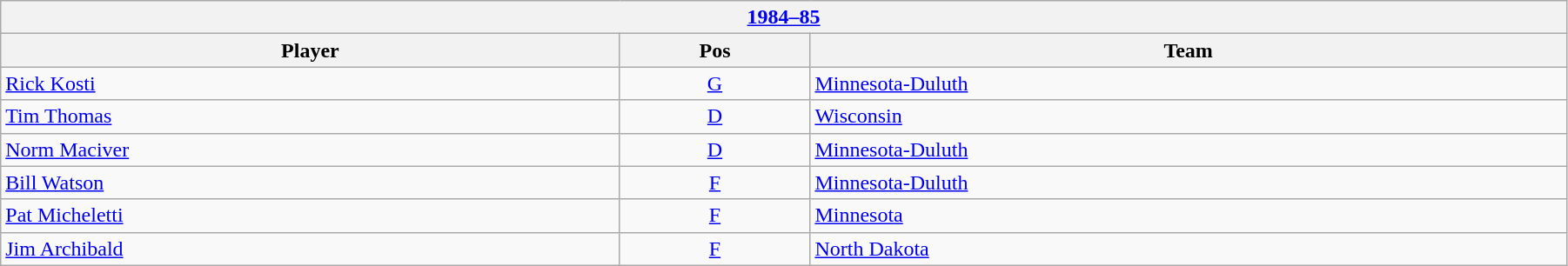<table class="wikitable" width=95%>
<tr>
<th colspan=3><a href='#'>1984–85</a></th>
</tr>
<tr>
<th>Player</th>
<th>Pos</th>
<th>Team</th>
</tr>
<tr>
<td><a href='#'>Rick Kosti</a></td>
<td align=center><a href='#'>G</a></td>
<td><a href='#'>Minnesota-Duluth</a></td>
</tr>
<tr>
<td><a href='#'>Tim Thomas</a></td>
<td align=center><a href='#'>D</a></td>
<td><a href='#'>Wisconsin</a></td>
</tr>
<tr>
<td><a href='#'>Norm Maciver</a></td>
<td align=center><a href='#'>D</a></td>
<td><a href='#'>Minnesota-Duluth</a></td>
</tr>
<tr>
<td><a href='#'>Bill Watson</a></td>
<td align=center><a href='#'>F</a></td>
<td><a href='#'>Minnesota-Duluth</a></td>
</tr>
<tr>
<td><a href='#'>Pat Micheletti</a></td>
<td align=center><a href='#'>F</a></td>
<td><a href='#'>Minnesota</a></td>
</tr>
<tr>
<td><a href='#'>Jim Archibald</a></td>
<td align=center><a href='#'>F</a></td>
<td><a href='#'>North Dakota</a></td>
</tr>
</table>
